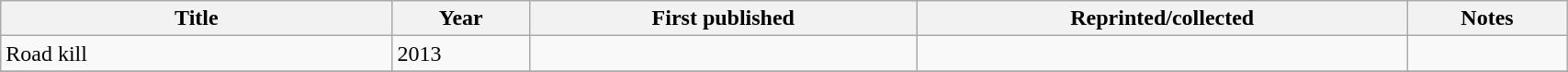<table class='wikitable sortable' width='90%'>
<tr>
<th width=25%>Title</th>
<th>Year</th>
<th>First published</th>
<th>Reprinted/collected</th>
<th>Notes</th>
</tr>
<tr>
<td>Road kill</td>
<td>2013</td>
<td></td>
<td></td>
<td></td>
</tr>
<tr>
</tr>
</table>
